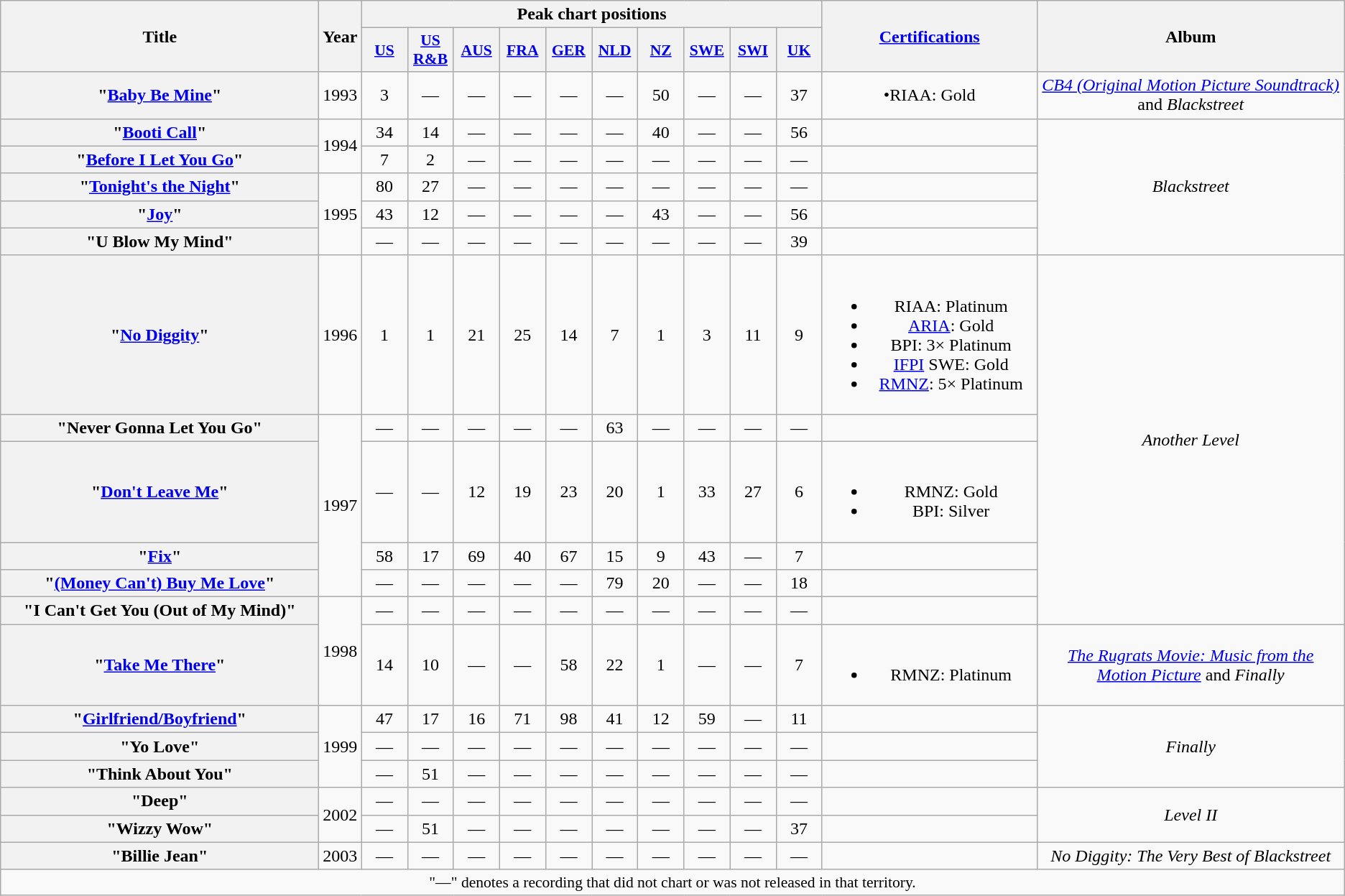<table class="wikitable plainrowheaders" style="text-align:center;">
<tr>
<th scope="col" rowspan="2" style="width:18em;">Title</th>
<th scope="col" rowspan="2">Year</th>
<th scope="col" colspan="10">Peak chart positions</th>
<th scope="col" rowspan="2" style="width:12em;"><a href='#'>Certifications</a></th>
<th scope="col" rowspan="2">Album</th>
</tr>
<tr>
<th scope="col" style="width:2.5em;font-size:90%;"><a href='#'>US</a><br></th>
<th scope="col" style="width:2.5em;font-size:90%;"><a href='#'>US<br>R&B</a><br></th>
<th scope="col" style="width:2.5em;font-size:90%;"><a href='#'>AUS</a><br></th>
<th scope="col" style="width:2.5em;font-size:90%;"><a href='#'>FRA</a><br></th>
<th scope="col" style="width:2.5em;font-size:90%;"><a href='#'>GER</a><br></th>
<th scope="col" style="width:2.5em;font-size:90%;"><a href='#'>NLD</a><br></th>
<th scope="col" style="width:2.5em;font-size:90%;"><a href='#'>NZ</a><br></th>
<th scope="col" style="width:2.5em;font-size:90%;"><a href='#'>SWE</a><br></th>
<th scope="col" style="width:2.5em;font-size:90%;"><a href='#'>SWI</a><br></th>
<th scope="col" style="width:2.5em;font-size:90%;"><a href='#'>UK</a><br></th>
</tr>
<tr>
<th scope="row">"<a href='#'>Baby Be Mine</a>"</th>
<td>1993</td>
<td —>3</td>
<td>—</td>
<td>—</td>
<td>—</td>
<td>—</td>
<td>—</td>
<td>50</td>
<td>—</td>
<td>—</td>
<td>37</td>
<td>•RIAA: Gold</td>
<td><em><a href='#'>CB4 (Original Motion Picture Soundtrack)</a></em> and <em>Blackstreet</em></td>
</tr>
<tr>
<th scope="row">"<a href='#'>Booti Call</a>"</th>
<td rowspan="2">1994</td>
<td>34</td>
<td>14</td>
<td>—</td>
<td>—</td>
<td>—</td>
<td>—</td>
<td>40</td>
<td>—</td>
<td>—</td>
<td>56</td>
<td></td>
<td rowspan="5"><em>Blackstreet</em></td>
</tr>
<tr>
<th scope="row">"<a href='#'>Before I Let You Go</a>"</th>
<td>7</td>
<td>2</td>
<td>—</td>
<td>—</td>
<td>—</td>
<td>—</td>
<td>—</td>
<td>—</td>
<td>—</td>
<td>—</td>
<td></td>
</tr>
<tr>
<th scope="row">"<a href='#'>Tonight's the Night</a>"</th>
<td rowspan="3">1995</td>
<td>80</td>
<td>27</td>
<td>—</td>
<td>—</td>
<td>—</td>
<td>—</td>
<td>—</td>
<td>—</td>
<td>—</td>
<td>—</td>
<td></td>
</tr>
<tr>
<th scope="row">"<a href='#'>Joy</a>"</th>
<td>43</td>
<td>12</td>
<td>—</td>
<td>—</td>
<td>—</td>
<td>—</td>
<td>43</td>
<td>—</td>
<td>—</td>
<td>56</td>
<td></td>
</tr>
<tr>
<th scope="row">"U Blow My Mind"</th>
<td>—</td>
<td>—</td>
<td>—</td>
<td>—</td>
<td>—</td>
<td>—</td>
<td>—</td>
<td>—</td>
<td>—</td>
<td>39</td>
<td></td>
</tr>
<tr>
<th scope="row">"<a href='#'>No Diggity</a>"<br></th>
<td>1996</td>
<td>1</td>
<td>1</td>
<td>21</td>
<td>25</td>
<td>14</td>
<td>7</td>
<td>1</td>
<td>3</td>
<td>11</td>
<td>9</td>
<td><br><ul><li>RIAA: Platinum</li><li><a href='#'>ARIA</a>: Gold</li><li>BPI: 3× Platinum</li><li><a href='#'>IFPI</a> SWE: Gold</li><li><a href='#'>RMNZ</a>: 5× Platinum</li></ul></td>
<td rowspan="6"><em>Another Level</em></td>
</tr>
<tr>
<th scope="row">"Never Gonna Let You Go"</th>
<td rowspan="4">1997</td>
<td>—</td>
<td>—</td>
<td>—</td>
<td>—</td>
<td>—</td>
<td>63</td>
<td>—</td>
<td>—</td>
<td>—</td>
<td>—</td>
<td></td>
</tr>
<tr>
<th scope="row">"<a href='#'>Don't Leave Me</a>"</th>
<td>—</td>
<td>—</td>
<td>12</td>
<td>19</td>
<td>23</td>
<td>20</td>
<td>1</td>
<td>33</td>
<td>27</td>
<td>6</td>
<td><br><ul><li>RMNZ: Gold</li><li>BPI: Silver</li></ul></td>
</tr>
<tr>
<th scope="row">"<a href='#'>Fix</a>"<br></th>
<td>58</td>
<td>17</td>
<td>69</td>
<td>40</td>
<td>67</td>
<td>15</td>
<td>9</td>
<td>43</td>
<td>—</td>
<td>7</td>
<td></td>
</tr>
<tr>
<th scope="row">"<a href='#'>(Money Can't) Buy Me Love</a>"</th>
<td>—</td>
<td>—</td>
<td>—</td>
<td>—</td>
<td>—</td>
<td>79</td>
<td>20</td>
<td>—</td>
<td>—</td>
<td>18</td>
<td></td>
</tr>
<tr>
<th scope="row">"I Can't Get You (Out of My Mind)"<br></th>
<td rowspan="2">1998</td>
<td>—</td>
<td>—</td>
<td>—</td>
<td>—</td>
<td>—</td>
<td>—</td>
<td>—</td>
<td>—</td>
<td>—</td>
<td>—</td>
<td></td>
</tr>
<tr>
<th scope="row">"<a href='#'>Take Me There</a>"<br></th>
<td>14</td>
<td>10</td>
<td>—</td>
<td>—</td>
<td>58</td>
<td>22</td>
<td>1</td>
<td>—</td>
<td>—</td>
<td>7</td>
<td><br><ul><li>RMNZ: Platinum</li></ul></td>
<td><a href='#'><em>The Rugrats Movie: Music from the Motion Picture</em></a> and <em>Finally</em></td>
</tr>
<tr>
<th scope="row">"<a href='#'>Girlfriend/Boyfriend</a>"<br></th>
<td rowspan="3">1999</td>
<td>47</td>
<td>17</td>
<td>16</td>
<td>71</td>
<td>98</td>
<td>41</td>
<td>12</td>
<td>59</td>
<td>—</td>
<td>11</td>
<td></td>
<td rowspan="3"><em>Finally</em></td>
</tr>
<tr>
<th scope="row">"Yo Love"</th>
<td>—</td>
<td>—</td>
<td>—</td>
<td>—</td>
<td>—</td>
<td>—</td>
<td>—</td>
<td>—</td>
<td>—</td>
<td>—</td>
<td></td>
</tr>
<tr>
<th scope="row">"Think About You"</th>
<td>—</td>
<td>51</td>
<td>—</td>
<td>—</td>
<td>—</td>
<td>—</td>
<td>—</td>
<td>—</td>
<td>—</td>
<td>—</td>
<td></td>
</tr>
<tr>
<th scope="row">"Deep"</th>
<td rowspan="2">2002</td>
<td>—</td>
<td>—</td>
<td>—</td>
<td>—</td>
<td>—</td>
<td>—</td>
<td>—</td>
<td>—</td>
<td>—</td>
<td>—</td>
<td></td>
<td rowspan="2"><em>Level II</em></td>
</tr>
<tr>
<th scope="row">"Wizzy Wow"<br></th>
<td>—</td>
<td>51</td>
<td>—</td>
<td>—</td>
<td>—</td>
<td>—</td>
<td>—</td>
<td>—</td>
<td>—</td>
<td>37</td>
<td></td>
</tr>
<tr>
<th scope="row">"Billie Jean"</th>
<td>2003</td>
<td>—</td>
<td>—</td>
<td>—</td>
<td>—</td>
<td>—</td>
<td>—</td>
<td>—</td>
<td>—</td>
<td>—</td>
<td>—</td>
<td></td>
<td><em>No Diggity: The Very Best of Blackstreet</em></td>
</tr>
<tr>
<td colspan="14" style="font-size:90%">"—" denotes a recording that did not chart or was not released in that territory.</td>
</tr>
</table>
